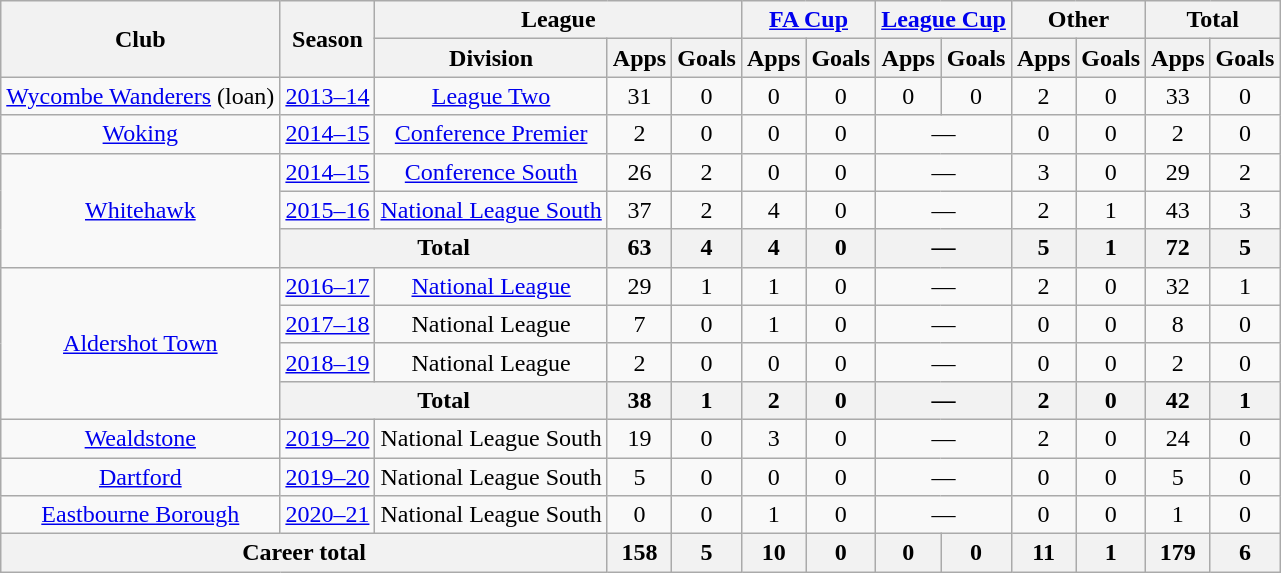<table class="wikitable" style="text-align: center;">
<tr>
<th rowspan="2">Club</th>
<th rowspan="2">Season</th>
<th colspan="3">League</th>
<th colspan="2"><a href='#'>FA Cup</a></th>
<th colspan="2"><a href='#'>League Cup</a></th>
<th colspan="2">Other</th>
<th colspan="2">Total</th>
</tr>
<tr>
<th>Division</th>
<th>Apps</th>
<th>Goals</th>
<th>Apps</th>
<th>Goals</th>
<th>Apps</th>
<th>Goals</th>
<th>Apps</th>
<th>Goals</th>
<th>Apps</th>
<th>Goals</th>
</tr>
<tr>
<td rowspan="1" valign="center"><a href='#'>Wycombe Wanderers</a> (loan)</td>
<td><a href='#'>2013–14</a></td>
<td><a href='#'>League Two</a></td>
<td>31</td>
<td>0</td>
<td>0</td>
<td>0</td>
<td>0</td>
<td>0</td>
<td>2</td>
<td>0</td>
<td>33</td>
<td>0</td>
</tr>
<tr>
<td rowspan="1" valign="center"><a href='#'>Woking</a></td>
<td><a href='#'>2014–15</a></td>
<td><a href='#'>Conference Premier</a></td>
<td>2</td>
<td>0</td>
<td>0</td>
<td>0</td>
<td colspan="2">—</td>
<td>0</td>
<td>0</td>
<td>2</td>
<td>0</td>
</tr>
<tr>
<td rowspan="3" valign="center"><a href='#'>Whitehawk</a></td>
<td><a href='#'>2014–15</a></td>
<td><a href='#'>Conference South</a></td>
<td>26</td>
<td>2</td>
<td>0</td>
<td>0</td>
<td colspan="2">—</td>
<td>3</td>
<td>0</td>
<td>29</td>
<td>2</td>
</tr>
<tr>
<td><a href='#'>2015–16</a></td>
<td><a href='#'>National League South</a></td>
<td>37</td>
<td>2</td>
<td>4</td>
<td>0</td>
<td colspan="2">—</td>
<td>2</td>
<td>1</td>
<td>43</td>
<td>3</td>
</tr>
<tr>
<th colspan="2">Total</th>
<th>63</th>
<th>4</th>
<th>4</th>
<th>0</th>
<th colspan="2">—</th>
<th>5</th>
<th>1</th>
<th>72</th>
<th>5</th>
</tr>
<tr>
<td rowspan="4" valign="center"><a href='#'>Aldershot Town</a></td>
<td><a href='#'>2016–17</a></td>
<td><a href='#'>National League</a></td>
<td>29</td>
<td>1</td>
<td>1</td>
<td>0</td>
<td colspan="2">—</td>
<td>2</td>
<td>0</td>
<td>32</td>
<td>1</td>
</tr>
<tr>
<td><a href='#'>2017–18</a></td>
<td>National League</td>
<td>7</td>
<td>0</td>
<td>1</td>
<td>0</td>
<td colspan="2">—</td>
<td>0</td>
<td>0</td>
<td>8</td>
<td>0</td>
</tr>
<tr>
<td><a href='#'>2018–19</a></td>
<td>National League</td>
<td>2</td>
<td>0</td>
<td>0</td>
<td>0</td>
<td colspan="2">—</td>
<td>0</td>
<td>0</td>
<td>2</td>
<td>0</td>
</tr>
<tr>
<th colspan="2">Total</th>
<th>38</th>
<th>1</th>
<th>2</th>
<th>0</th>
<th colspan="2">—</th>
<th>2</th>
<th>0</th>
<th>42</th>
<th>1</th>
</tr>
<tr>
<td><a href='#'>Wealdstone</a></td>
<td><a href='#'>2019–20</a></td>
<td>National League South</td>
<td>19</td>
<td>0</td>
<td>3</td>
<td>0</td>
<td colspan="2">—</td>
<td>2</td>
<td>0</td>
<td>24</td>
<td>0</td>
</tr>
<tr>
<td><a href='#'>Dartford</a></td>
<td><a href='#'>2019–20</a></td>
<td>National League South</td>
<td>5</td>
<td>0</td>
<td>0</td>
<td>0</td>
<td colspan="2">—</td>
<td>0</td>
<td>0</td>
<td>5</td>
<td>0</td>
</tr>
<tr>
<td><a href='#'>Eastbourne Borough</a></td>
<td><a href='#'>2020–21</a></td>
<td>National League South</td>
<td>0</td>
<td>0</td>
<td>1</td>
<td>0</td>
<td colspan="2">—</td>
<td>0</td>
<td>0</td>
<td>1</td>
<td>0</td>
</tr>
<tr>
<th colspan="3">Career total</th>
<th>158</th>
<th>5</th>
<th>10</th>
<th>0</th>
<th>0</th>
<th>0</th>
<th>11</th>
<th>1</th>
<th>179</th>
<th>6</th>
</tr>
</table>
